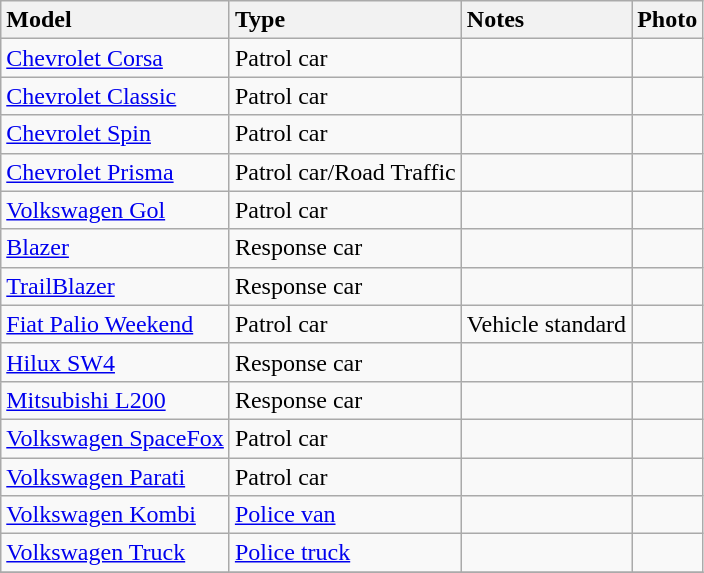<table class="wikitable">
<tr>
<th style="text-align: left;">Model</th>
<th style="text-align: left;">Type</th>
<th style="text-align: left;">Notes</th>
<th style="text-align: left;">Photo</th>
</tr>
<tr>
<td><a href='#'>Chevrolet Corsa</a></td>
<td>Patrol car</td>
<td></td>
<td></td>
</tr>
<tr>
<td><a href='#'>Chevrolet Classic</a></td>
<td>Patrol car</td>
<td></td>
<td></td>
</tr>
<tr>
<td><a href='#'>Chevrolet Spin</a></td>
<td>Patrol car</td>
<td></td>
<td></td>
</tr>
<tr>
<td><a href='#'>Chevrolet Prisma</a></td>
<td>Patrol car/Road Traffic</td>
<td></td>
<td></td>
</tr>
<tr>
<td><a href='#'>Volkswagen Gol</a></td>
<td>Patrol car</td>
<td></td>
<td></td>
</tr>
<tr>
<td><a href='#'>Blazer</a></td>
<td>Response car</td>
<td></td>
<td></td>
</tr>
<tr>
<td><a href='#'>TrailBlazer</a></td>
<td>Response car</td>
<td></td>
<td></td>
</tr>
<tr>
<td><a href='#'>Fiat Palio Weekend</a></td>
<td>Patrol car</td>
<td>Vehicle standard</td>
<td></td>
</tr>
<tr>
<td><a href='#'>Hilux SW4</a></td>
<td>Response car</td>
<td></td>
<td><br></td>
</tr>
<tr>
<td><a href='#'>Mitsubishi L200</a></td>
<td>Response car</td>
<td></td>
<td></td>
</tr>
<tr>
<td><a href='#'>Volkswagen SpaceFox</a></td>
<td>Patrol car</td>
<td></td>
<td></td>
</tr>
<tr>
<td><a href='#'>Volkswagen Parati</a></td>
<td>Patrol car</td>
<td></td>
<td></td>
</tr>
<tr>
<td><a href='#'>Volkswagen Kombi</a></td>
<td><a href='#'>Police van</a></td>
<td></td>
<td></td>
</tr>
<tr>
<td><a href='#'>Volkswagen Truck</a></td>
<td><a href='#'>Police truck</a></td>
<td></td>
<td></td>
</tr>
<tr>
</tr>
</table>
